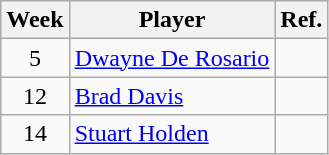<table class="wikitable">
<tr>
<th>Week</th>
<th>Player</th>
<th>Ref.</th>
</tr>
<tr>
<td align=center>5</td>
<td> <a href='#'>Dwayne De Rosario</a></td>
<td></td>
</tr>
<tr>
<td align=center>12</td>
<td> <a href='#'>Brad Davis</a></td>
<td></td>
</tr>
<tr>
<td align=center>14</td>
<td> <a href='#'>Stuart Holden</a></td>
<td></td>
</tr>
</table>
